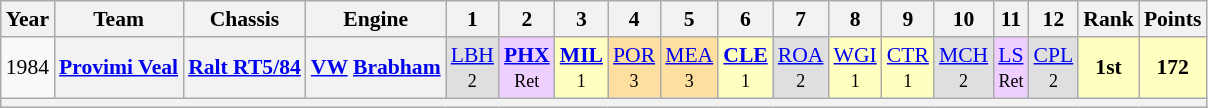<table class="wikitable" style="text-align:center; font-size:90%">
<tr>
<th>Year</th>
<th>Team</th>
<th>Chassis</th>
<th>Engine</th>
<th>1</th>
<th>2</th>
<th>3</th>
<th>4</th>
<th>5</th>
<th>6</th>
<th>7</th>
<th>8</th>
<th>9</th>
<th>10</th>
<th>11</th>
<th>12</th>
<th>Rank</th>
<th>Points</th>
</tr>
<tr>
<td>1984</td>
<th><a href='#'>Provimi Veal</a></th>
<th><a href='#'>Ralt RT5/84</a></th>
<th><a href='#'>VW</a> <a href='#'>Brabham</a></th>
<td style="background:#DFDFDF;"><a href='#'>LBH</a><br><small>2</small></td>
<td style="background:#EFCFFF;"><strong><a href='#'>PHX</a></strong><br><small>Ret</small></td>
<td style="background:#FFFFBF;"><strong><a href='#'>MIL</a></strong><br><small>1</small></td>
<td style="background:#FFDF9F;"><a href='#'>POR</a><br><small>3</small></td>
<td style="background:#FFDF9F;"><a href='#'>MEA</a><br><small>3</small></td>
<td style="background:#FFFFBF;"><strong><a href='#'>CLE</a></strong><br><small>1</small></td>
<td style="background:#DFDFDF;"><a href='#'>ROA</a><br><small>2</small></td>
<td style="background:#FFFFBF;"><a href='#'>WGI</a><br><small>1</small></td>
<td style="background:#FFFFBF;"><a href='#'>CTR</a><br><small>1</small></td>
<td style="background:#DFDFDF;"><a href='#'>MCH</a><br><small>2</small></td>
<td style="background:#EFCFFF;"><a href='#'>LS</a><br><small>Ret</small></td>
<td style="background:#DFDFDF;"><a href='#'>CPL</a><br><small>2</small></td>
<td style="background:#FFFFBF;"><strong>1st</strong></td>
<td style="background:#FFFFBF;"><strong>172</strong></td>
</tr>
<tr>
<th colspan="18"></th>
</tr>
</table>
